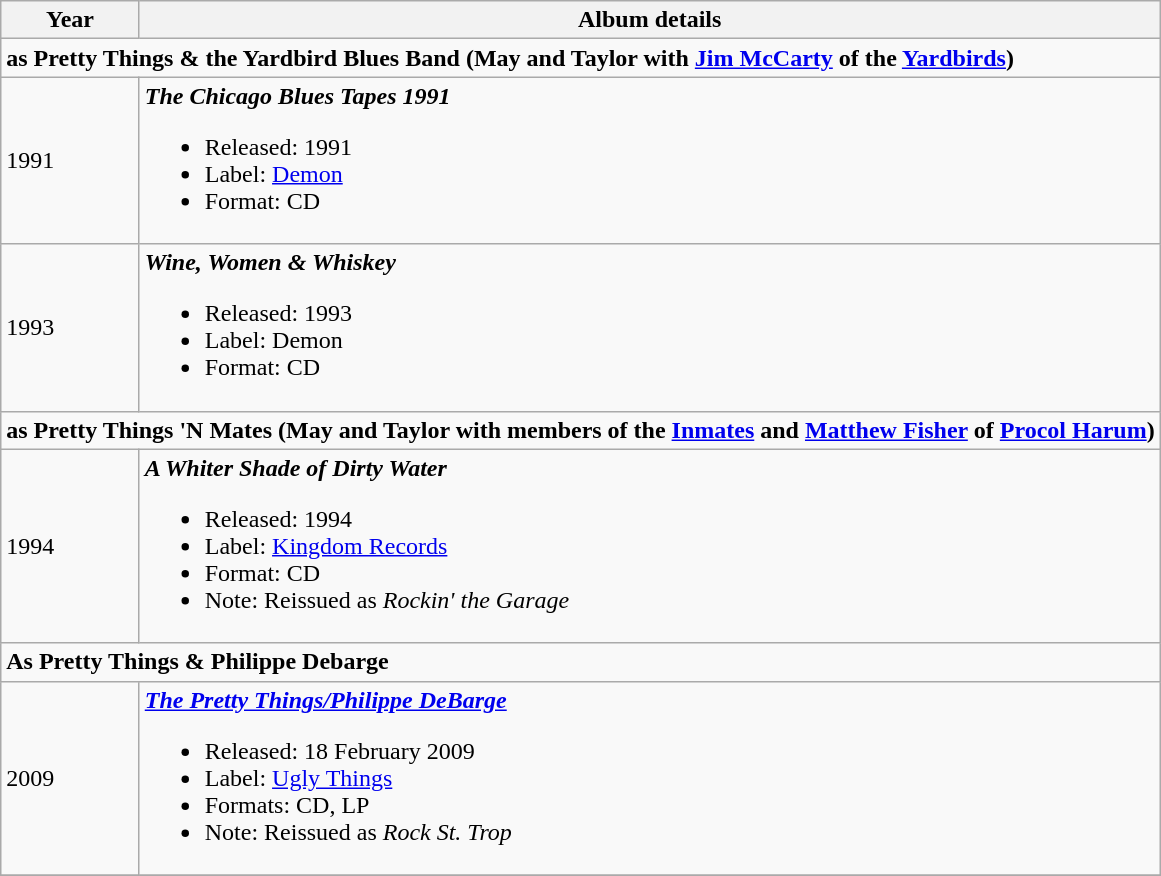<table class="wikitable">
<tr>
<th>Year</th>
<th>Album details</th>
</tr>
<tr>
<td colspan= "2"><strong>as Pretty Things & the Yardbird Blues Band (May and Taylor with <a href='#'>Jim McCarty</a> of the <a href='#'>Yardbirds</a>)</strong></td>
</tr>
<tr>
<td>1991</td>
<td><strong><em>The Chicago Blues Tapes 1991</em></strong><br><ul><li>Released: 1991</li><li>Label: <a href='#'>Demon</a> </li><li>Format: CD</li></ul></td>
</tr>
<tr>
<td>1993</td>
<td><strong><em>Wine, Women & Whiskey</em></strong><br><ul><li>Released: 1993</li><li>Label: Demon </li><li>Format: CD</li></ul></td>
</tr>
<tr>
<td colspan= "2"><strong>as Pretty Things 'N Mates (May and Taylor with members of the <a href='#'>Inmates</a> and <a href='#'>Matthew Fisher</a> of <a href='#'>Procol Harum</a>)</strong></td>
</tr>
<tr>
<td>1994</td>
<td><strong><em>A Whiter Shade of Dirty Water</em></strong><br><ul><li>Released: 1994</li><li>Label: <a href='#'>Kingdom Records</a> </li><li>Format: CD</li><li>Note: Reissued as <em>Rockin' the Garage</em></li></ul></td>
</tr>
<tr>
<td colspan="2"><strong>As Pretty Things & Philippe Debarge</strong></td>
</tr>
<tr>
<td>2009</td>
<td><strong><em><a href='#'>The Pretty Things/Philippe DeBarge</a></em></strong><br><ul><li>Released: 18 February 2009</li><li>Label: <a href='#'>Ugly Things</a> </li><li>Formats: CD, LP</li><li>Note: Reissued as <em>Rock St. Trop</em></li></ul></td>
</tr>
<tr>
</tr>
</table>
